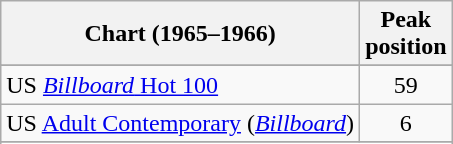<table class="wikitable sortable">
<tr>
<th>Chart (1965–1966)</th>
<th>Peak<br>position</th>
</tr>
<tr>
</tr>
<tr>
</tr>
<tr>
</tr>
<tr>
</tr>
<tr>
<td>US <a href='#'><em>Billboard</em> Hot 100</a></td>
<td style="text-align:center;">59</td>
</tr>
<tr>
<td>US <a href='#'>Adult Contemporary</a> (<a href='#'><em>Billboard</em></a>)</td>
<td style="text-align:center;">6</td>
</tr>
<tr>
</tr>
<tr>
</tr>
</table>
